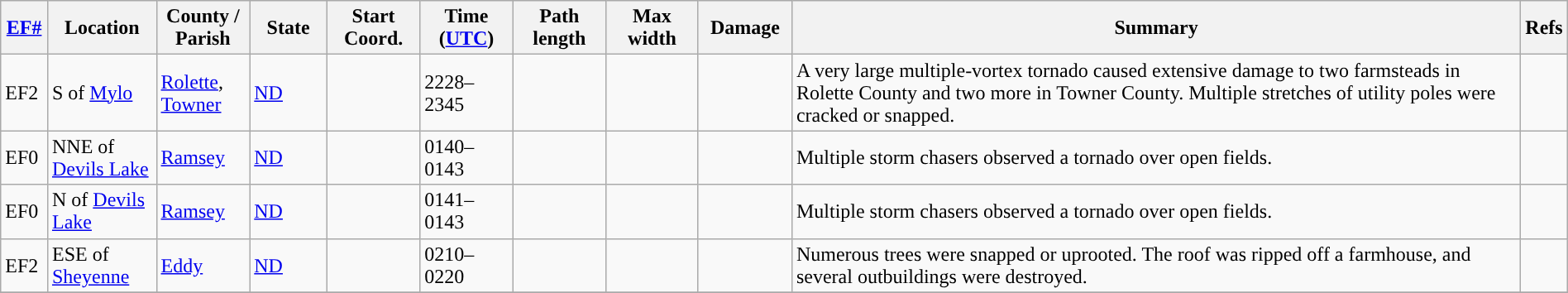<table class="wikitable sortable" style="width:100%;">
<tr>
<th scope="col" width="3%" align="center"><a href='#'>EF#</a></th>
<th scope="col" width="7%" align="center" class="unsortable">Location</th>
<th scope="col" width="6%" align="center" class="unsortable">County / Parish</th>
<th scope="col" width="5%" align="center">State</th>
<th scope="col" width="6%" align="center">Start Coord.</th>
<th scope="col" width="6%" align="center">Time (<a href='#'>UTC</a>)</th>
<th scope="col" width="6%" align="center">Path length</th>
<th scope="col" width="6%" align="center">Max width</th>
<th scope="col" width="6%" align="center">Damage</th>
<th scope="col" width="48%" class="unsortable" align="center">Summary</th>
<th scope="col" width="48%" class="unsortable" align="center">Refs</th>
</tr>
<tr>
<td>EF2</td>
<td>S of <a href='#'>Mylo</a></td>
<td><a href='#'>Rolette</a>, <a href='#'>Towner</a></td>
<td><a href='#'>ND</a></td>
<td></td>
<td>2228–2345</td>
<td></td>
<td></td>
<td></td>
<td>A very large multiple-vortex tornado caused extensive damage to two farmsteads in Rolette County and two more in Towner County. Multiple stretches of utility poles were cracked or snapped.</td>
<td></td>
</tr>
<tr>
<td>EF0</td>
<td>NNE of <a href='#'>Devils Lake</a></td>
<td><a href='#'>Ramsey</a></td>
<td><a href='#'>ND</a></td>
<td></td>
<td>0140–0143</td>
<td></td>
<td></td>
<td></td>
<td>Multiple storm chasers observed a tornado over open fields.</td>
<td></td>
</tr>
<tr>
<td>EF0</td>
<td>N of <a href='#'>Devils Lake</a></td>
<td><a href='#'>Ramsey</a></td>
<td><a href='#'>ND</a></td>
<td></td>
<td>0141–0143</td>
<td></td>
<td></td>
<td></td>
<td>Multiple storm chasers observed a tornado over open fields.</td>
<td></td>
</tr>
<tr>
<td>EF2</td>
<td>ESE of <a href='#'>Sheyenne</a></td>
<td><a href='#'>Eddy</a></td>
<td><a href='#'>ND</a></td>
<td></td>
<td>0210–0220</td>
<td></td>
<td></td>
<td></td>
<td>Numerous trees were snapped or uprooted. The roof was ripped off a farmhouse, and several outbuildings were destroyed.</td>
<td></td>
</tr>
<tr>
</tr>
</table>
